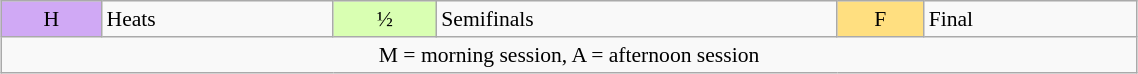<table class="wikitable" style="margin:0.5em auto; font-size:90%; position:relative; width:60%">
<tr>
<td bgcolor="#D0A9F5" align=center>H</td>
<td>Heats</td>
<td bgcolor="#D9FFB2" align=center>½</td>
<td>Semifinals</td>
<td bgcolor="#FFDF80" align=center>F</td>
<td>Final</td>
</tr>
<tr>
<td colspan=8 align=center>M = morning session,  A = afternoon session</td>
</tr>
</table>
